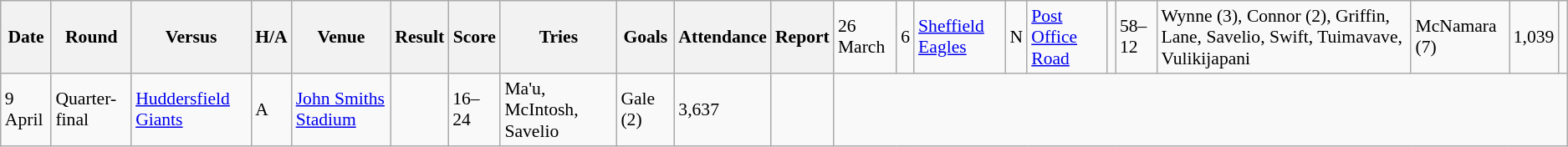<table class="wikitable defaultleft col2center col4center col7center col10right" style="font-size:90%;">
<tr>
<th>Date</th>
<th>Round</th>
<th>Versus</th>
<th>H/A</th>
<th>Venue</th>
<th>Result</th>
<th>Score</th>
<th>Tries</th>
<th>Goals</th>
<th>Attendance</th>
<th>Report</th>
<td>26 March</td>
<td>6</td>
<td> <a href='#'>Sheffield Eagles</a></td>
<td>N</td>
<td><a href='#'>Post Office Road</a></td>
<td></td>
<td>58–12</td>
<td>Wynne (3), Connor (2), Griffin, Lane, Savelio, Swift, Tuimavave, Vulikijapani</td>
<td>McNamara (7)</td>
<td>1,039</td>
<td></td>
</tr>
<tr>
<td>9 April</td>
<td>Quarter-final</td>
<td> <a href='#'>Huddersfield Giants</a></td>
<td>A</td>
<td><a href='#'>John Smiths Stadium</a></td>
<td></td>
<td>16–24</td>
<td>Ma'u, McIntosh, Savelio</td>
<td>Gale (2)</td>
<td>3,637</td>
<td></td>
</tr>
</table>
